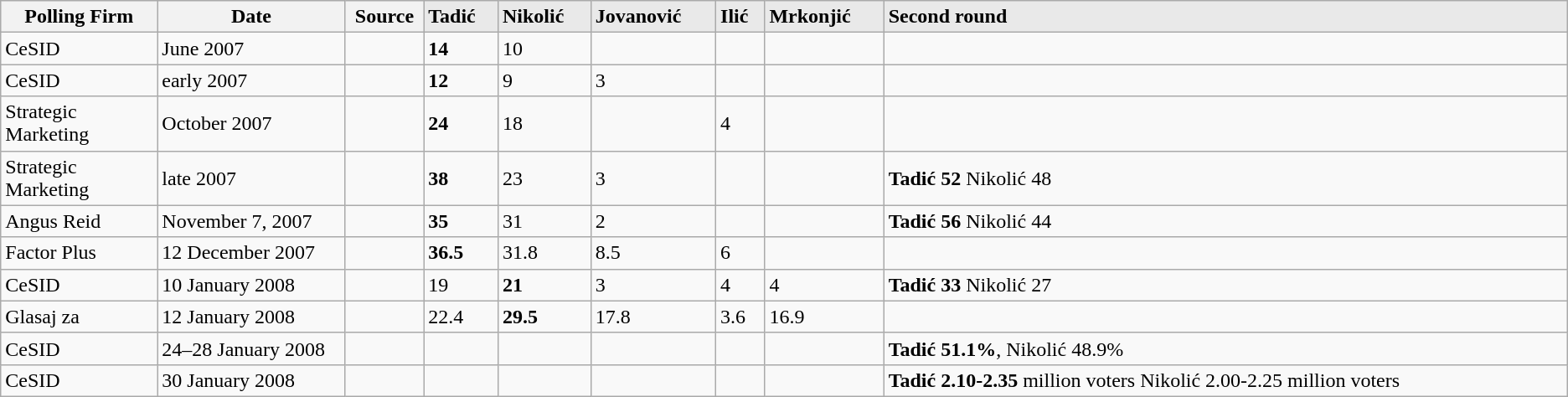<table class="wikitable">
<tr style="background:#e9e9e9;">
<th width=10%>Polling Firm</th>
<th width=12%>Date</th>
<th width=5%>Source</th>
<td><strong>Tadić</strong></td>
<td><strong>Nikolić</strong></td>
<td><strong>Jovanović</strong></td>
<td><strong>Ilić</strong></td>
<td><strong>Mrkonjić</strong></td>
<td><strong>Second round</strong></td>
</tr>
<tr>
<td>CeSID</td>
<td>June 2007</td>
<td></td>
<td><strong>14</strong></td>
<td>10</td>
<td></td>
<td></td>
<td></td>
<td></td>
</tr>
<tr>
<td>CeSID</td>
<td>early 2007</td>
<td></td>
<td><strong>12</strong></td>
<td>9</td>
<td>3</td>
<td></td>
<td></td>
<td></td>
</tr>
<tr>
<td>Strategic Marketing</td>
<td>October 2007</td>
<td></td>
<td><strong>24</strong></td>
<td>18</td>
<td></td>
<td>4</td>
<td></td>
<td></td>
</tr>
<tr>
<td>Strategic Marketing</td>
<td>late 2007</td>
<td></td>
<td><strong>38</strong></td>
<td>23</td>
<td>3</td>
<td></td>
<td></td>
<td><strong>Tadić 52</strong> Nikolić 48</td>
</tr>
<tr>
<td>Angus Reid</td>
<td>November 7, 2007</td>
<td></td>
<td><strong>35</strong></td>
<td>31</td>
<td>2</td>
<td></td>
<td></td>
<td><strong>Tadić 56</strong> Nikolić 44</td>
</tr>
<tr>
<td>Factor Plus</td>
<td>12 December 2007</td>
<td></td>
<td><strong>36.5</strong></td>
<td>31.8</td>
<td>8.5</td>
<td>6</td>
<td></td>
<td></td>
</tr>
<tr>
<td>CeSID</td>
<td>10 January 2008</td>
<td></td>
<td>19</td>
<td><strong>21</strong></td>
<td>3</td>
<td>4</td>
<td>4</td>
<td><strong>Tadić 33</strong> Nikolić 27</td>
</tr>
<tr>
<td>Glasaj za</td>
<td>12 January 2008</td>
<td></td>
<td>22.4</td>
<td><strong>29.5</strong></td>
<td>17.8</td>
<td>3.6</td>
<td>16.9</td>
<td></td>
</tr>
<tr>
<td>CeSID</td>
<td>24–28 January 2008</td>
<td></td>
<td></td>
<td></td>
<td></td>
<td></td>
<td></td>
<td><strong>Tadić 51.1%</strong>, Nikolić 48.9%</td>
</tr>
<tr>
<td>CeSID</td>
<td>30 January 2008</td>
<td></td>
<td></td>
<td></td>
<td></td>
<td></td>
<td></td>
<td><strong>Tadić 2.10-2.35</strong> million voters Nikolić 2.00-2.25 million voters</td>
</tr>
</table>
